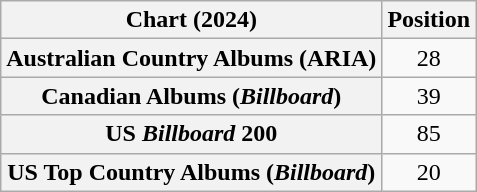<table class="wikitable sortable plainrowheaders" style="text-align:center">
<tr>
<th scope="col">Chart (2024)</th>
<th scope="col">Position</th>
</tr>
<tr>
<th scope="row">Australian Country Albums (ARIA)</th>
<td>28</td>
</tr>
<tr>
<th scope="row">Canadian Albums (<em>Billboard</em>)</th>
<td>39</td>
</tr>
<tr>
<th scope="row">US <em>Billboard</em> 200</th>
<td>85</td>
</tr>
<tr>
<th scope="row">US Top Country Albums (<em>Billboard</em>)</th>
<td>20</td>
</tr>
</table>
